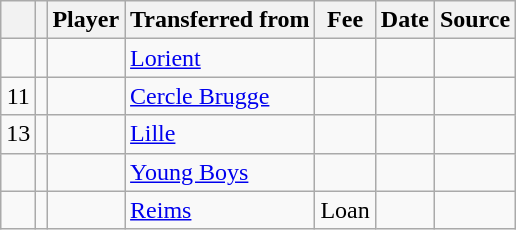<table class="wikitable plainrowheaders sortable">
<tr>
<th></th>
<th></th>
<th scope=col>Player</th>
<th !scope=col>Transferred from</th>
<th scope=col>Fee</th>
<th scope=col>Date</th>
<th scope=col>Source</th>
</tr>
<tr>
<td align="center"></td>
<td align="center"></td>
<td></td>
<td> <a href='#'>Lorient</a></td>
<td></td>
<td></td>
<td></td>
</tr>
<tr>
<td align="center">11</td>
<td align="center"></td>
<td></td>
<td> <a href='#'>Cercle Brugge</a></td>
<td></td>
<td></td>
<td></td>
</tr>
<tr>
<td align="center">13</td>
<td align="center"></td>
<td></td>
<td> <a href='#'>Lille</a></td>
<td></td>
<td></td>
<td></td>
</tr>
<tr>
<td align="center"></td>
<td align="center"></td>
<td></td>
<td> <a href='#'>Young Boys</a></td>
<td></td>
<td></td>
<td></td>
</tr>
<tr>
<td align="center"></td>
<td align="center"></td>
<td></td>
<td> <a href='#'>Reims</a></td>
<td>Loan</td>
<td></td>
<td></td>
</tr>
</table>
